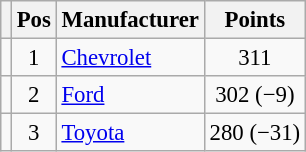<table class="wikitable" style="font-size: 95%;">
<tr>
<th></th>
<th>Pos</th>
<th>Manufacturer</th>
<th>Points</th>
</tr>
<tr>
<td align="left"></td>
<td style="text-align:center;">1</td>
<td><a href='#'>Chevrolet</a></td>
<td style="text-align:center;">311</td>
</tr>
<tr>
<td align="left"></td>
<td style="text-align:center;">2</td>
<td><a href='#'>Ford</a></td>
<td style="text-align:center;">302 (−9)</td>
</tr>
<tr>
<td align="left"></td>
<td style="text-align:center;">3</td>
<td><a href='#'>Toyota</a></td>
<td style="text-align:center;">280 (−31)</td>
</tr>
</table>
